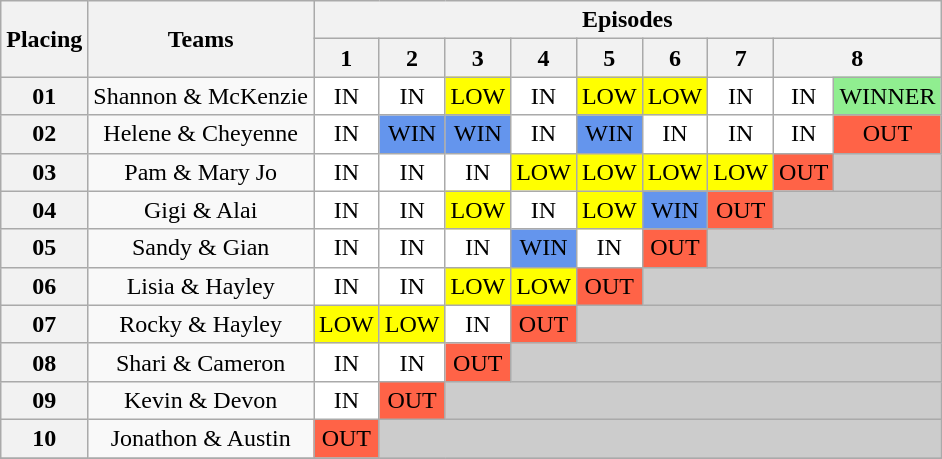<table class="wikitable" style="text-align:center">
<tr>
<th rowspan=2>Placing</th>
<th rowspan=2>Teams</th>
<th colspan=9>Episodes</th>
</tr>
<tr>
<th>1</th>
<th>2</th>
<th>3</th>
<th>4</th>
<th>5</th>
<th>6</th>
<th>7</th>
<th colspan=2>8</th>
</tr>
<tr>
<th>01</th>
<td>Shannon & McKenzie</td>
<td bgcolor="white">IN</td>
<td bgcolor="white">IN</td>
<td bgcolor="yellow">LOW</td>
<td bgcolor="white">IN</td>
<td bgcolor="yellow">LOW</td>
<td bgcolor="yellow">LOW</td>
<td bgcolor="white">IN</td>
<td bgcolor="white">IN</td>
<td bgcolor="lightgreen">WINNER</td>
</tr>
<tr>
<th>02</th>
<td>Helene & Cheyenne</td>
<td bgcolor="white">IN</td>
<td bgcolor="cornflowerblue">WIN</td>
<td bgcolor="cornflowerblue">WIN</td>
<td bgcolor="white">IN</td>
<td bgcolor="cornflowerblue">WIN</td>
<td bgcolor="white">IN</td>
<td bgcolor="white">IN</td>
<td bgcolor="white">IN</td>
<td bgcolor="tomato">OUT</td>
</tr>
<tr>
<th>03</th>
<td>Pam & Mary Jo</td>
<td bgcolor="white">IN</td>
<td bgcolor="white">IN</td>
<td bgcolor="white">IN</td>
<td bgcolor="yellow">LOW</td>
<td bgcolor="yellow">LOW</td>
<td bgcolor="yellow">LOW</td>
<td bgcolor="yellow">LOW</td>
<td bgcolor="tomato">OUT</td>
<td bgcolor="#CCCCCC"></td>
</tr>
<tr>
<th>04</th>
<td>Gigi & Alai</td>
<td bgcolor="white">IN</td>
<td bgcolor="white">IN</td>
<td bgcolor="yellow">LOW</td>
<td bgcolor="white">IN</td>
<td bgcolor="yellow">LOW</td>
<td bgcolor="cornflowerblue">WIN</td>
<td bgcolor="tomato">OUT</td>
<td bgcolor="#CCCCCC" colspan=2></td>
</tr>
<tr>
<th>05</th>
<td>Sandy & Gian</td>
<td bgcolor="white">IN</td>
<td bgcolor="white">IN</td>
<td bgcolor="white">IN</td>
<td bgcolor="cornflowerblue">WIN</td>
<td bgcolor="white">IN</td>
<td bgcolor="tomato">OUT</td>
<td bgcolor="#CCCCCC" colspan=3></td>
</tr>
<tr>
<th>06</th>
<td>Lisia & Hayley</td>
<td bgcolor="white">IN</td>
<td bgcolor="white">IN</td>
<td bgcolor="yellow">LOW</td>
<td bgcolor="yellow">LOW</td>
<td bgcolor="tomato">OUT</td>
<td bgcolor="#CCCCCC" colspan=4></td>
</tr>
<tr>
<th>07</th>
<td>Rocky & Hayley</td>
<td bgcolor="yellow">LOW</td>
<td bgcolor="yellow">LOW</td>
<td bgcolor="white">IN</td>
<td bgcolor="tomato">OUT</td>
<td bgcolor="#CCCCCC" colspan=5></td>
</tr>
<tr>
<th>08</th>
<td>Shari & Cameron</td>
<td bgcolor="white">IN</td>
<td bgcolor="white">IN</td>
<td bgcolor="tomato">OUT</td>
<td bgcolor="#CCCCCC" colspan=6></td>
</tr>
<tr>
<th>09</th>
<td>Kevin & Devon</td>
<td bgcolor="white">IN</td>
<td bgcolor="tomato">OUT</td>
<td bgcolor="#CCCCCC" colspan=7></td>
</tr>
<tr>
<th>10</th>
<td>Jonathon & Austin</td>
<td bgcolor="tomato">OUT</td>
<td bgcolor="#CCCCCC" colspan=8></td>
</tr>
<tr>
</tr>
</table>
